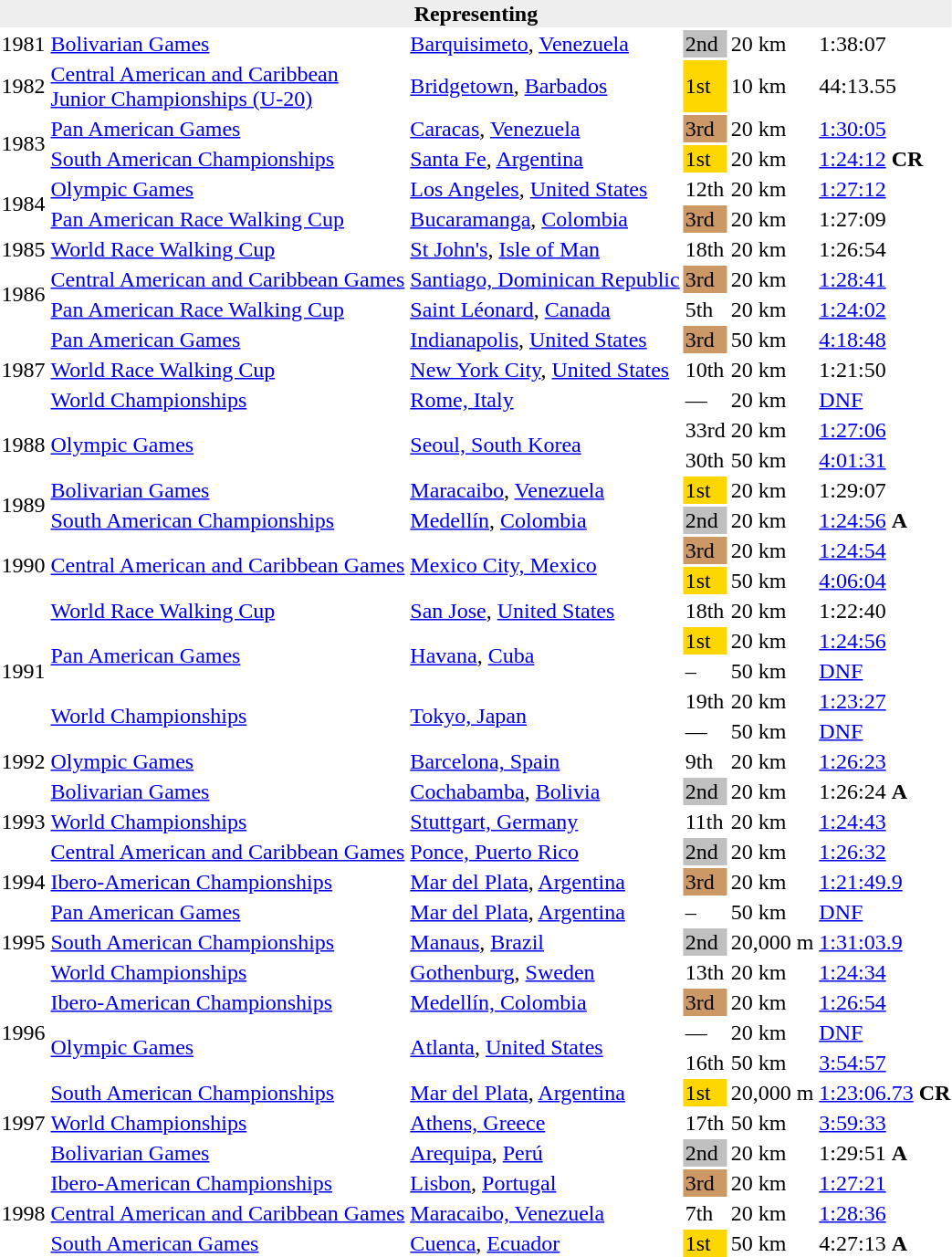<table>
<tr>
<th bgcolor="#eeeeee" colspan="6">Representing </th>
</tr>
<tr>
<td>1981</td>
<td><a href='#'>Bolivarian Games</a></td>
<td><a href='#'>Barquisimeto</a>, <a href='#'>Venezuela</a></td>
<td bgcolor=silver>2nd</td>
<td>20 km</td>
<td>1:38:07</td>
</tr>
<tr>
<td>1982</td>
<td><a href='#'>Central American and Caribbean<br>Junior Championships (U-20)</a></td>
<td><a href='#'>Bridgetown</a>, <a href='#'>Barbados</a></td>
<td bgcolor=gold>1st</td>
<td>10 km</td>
<td>44:13.55</td>
</tr>
<tr>
<td rowspan=2>1983</td>
<td><a href='#'>Pan American Games</a></td>
<td><a href='#'>Caracas</a>, <a href='#'>Venezuela</a></td>
<td bgcolor="cc9966">3rd</td>
<td>20 km</td>
<td><a href='#'>1:30:05</a></td>
</tr>
<tr>
<td><a href='#'>South American Championships</a></td>
<td><a href='#'>Santa Fe</a>, <a href='#'>Argentina</a></td>
<td bgcolor="gold">1st</td>
<td>20 km</td>
<td><a href='#'>1:24:12</a> <strong>CR</strong></td>
</tr>
<tr>
<td rowspan=2>1984</td>
<td><a href='#'>Olympic Games</a></td>
<td><a href='#'>Los Angeles</a>, <a href='#'>United States</a></td>
<td>12th</td>
<td>20 km</td>
<td><a href='#'>1:27:12</a></td>
</tr>
<tr>
<td><a href='#'>Pan American Race Walking Cup</a></td>
<td><a href='#'>Bucaramanga</a>, <a href='#'>Colombia</a></td>
<td bgcolor="cc9966">3rd</td>
<td>20 km</td>
<td>1:27:09</td>
</tr>
<tr>
<td>1985</td>
<td><a href='#'>World Race Walking Cup</a></td>
<td><a href='#'>St John's</a>, <a href='#'>Isle of Man</a></td>
<td>18th</td>
<td>20 km</td>
<td>1:26:54</td>
</tr>
<tr>
<td rowspan=2>1986</td>
<td><a href='#'>Central American and Caribbean Games</a></td>
<td><a href='#'>Santiago, Dominican Republic</a></td>
<td bgcolor=cc9966>3rd</td>
<td>20 km</td>
<td><a href='#'>1:28:41</a></td>
</tr>
<tr>
<td><a href='#'>Pan American Race Walking Cup</a></td>
<td><a href='#'>Saint Léonard</a>, <a href='#'>Canada</a></td>
<td>5th</td>
<td>20 km</td>
<td><a href='#'>1:24:02</a></td>
</tr>
<tr>
<td rowspan=3>1987</td>
<td><a href='#'>Pan American Games</a></td>
<td><a href='#'>Indianapolis</a>, <a href='#'>United States</a></td>
<td bgcolor="cc9966">3rd</td>
<td>50 km</td>
<td><a href='#'>4:18:48</a></td>
</tr>
<tr>
<td><a href='#'>World Race Walking Cup</a></td>
<td><a href='#'>New York City</a>, <a href='#'>United States</a></td>
<td>10th</td>
<td>20 km</td>
<td>1:21:50</td>
</tr>
<tr>
<td><a href='#'>World Championships</a></td>
<td><a href='#'>Rome, Italy</a></td>
<td>—</td>
<td>20 km</td>
<td><a href='#'>DNF</a></td>
</tr>
<tr>
<td rowspan=2>1988</td>
<td rowspan=2><a href='#'>Olympic Games</a></td>
<td rowspan=2><a href='#'>Seoul, South Korea</a></td>
<td>33rd</td>
<td>20 km</td>
<td><a href='#'>1:27:06</a></td>
</tr>
<tr>
<td>30th</td>
<td>50 km</td>
<td><a href='#'>4:01:31</a></td>
</tr>
<tr>
<td rowspan=2>1989</td>
<td><a href='#'>Bolivarian Games</a></td>
<td><a href='#'>Maracaibo</a>, <a href='#'>Venezuela</a></td>
<td bgcolor=gold>1st</td>
<td>20 km</td>
<td>1:29:07</td>
</tr>
<tr>
<td><a href='#'>South American Championships</a></td>
<td><a href='#'>Medellín</a>, <a href='#'>Colombia</a></td>
<td bgcolor="silver">2nd</td>
<td>20 km</td>
<td><a href='#'>1:24:56</a> <strong>A</strong></td>
</tr>
<tr>
<td rowspan=2>1990</td>
<td rowspan=2><a href='#'>Central American and Caribbean Games</a></td>
<td rowspan=2><a href='#'>Mexico City, Mexico</a></td>
<td bgcolor=cc9966>3rd</td>
<td>20 km</td>
<td><a href='#'>1:24:54</a></td>
</tr>
<tr>
<td bgcolor=gold>1st</td>
<td>50 km</td>
<td><a href='#'>4:06:04</a></td>
</tr>
<tr>
<td rowspan=5>1991</td>
<td><a href='#'>World Race Walking Cup</a></td>
<td><a href='#'>San Jose</a>, <a href='#'>United States</a></td>
<td>18th</td>
<td>20 km</td>
<td>1:22:40</td>
</tr>
<tr>
<td rowspan=2><a href='#'>Pan American Games</a></td>
<td rowspan=2><a href='#'>Havana</a>, <a href='#'>Cuba</a></td>
<td bgcolor="gold">1st</td>
<td>20 km</td>
<td><a href='#'>1:24:56</a></td>
</tr>
<tr>
<td>–</td>
<td>50 km</td>
<td><a href='#'>DNF</a></td>
</tr>
<tr>
<td rowspan=2><a href='#'>World Championships</a></td>
<td rowspan=2><a href='#'>Tokyo, Japan</a></td>
<td>19th</td>
<td>20 km</td>
<td><a href='#'>1:23:27</a></td>
</tr>
<tr>
<td>—</td>
<td>50 km</td>
<td><a href='#'>DNF</a></td>
</tr>
<tr>
<td>1992</td>
<td><a href='#'>Olympic Games</a></td>
<td><a href='#'>Barcelona, Spain</a></td>
<td>9th</td>
<td>20 km</td>
<td><a href='#'>1:26:23</a></td>
</tr>
<tr>
<td rowspan=3>1993</td>
<td><a href='#'>Bolivarian Games</a></td>
<td><a href='#'>Cochabamba</a>, <a href='#'>Bolivia</a></td>
<td bgcolor=silver>2nd</td>
<td>20 km</td>
<td>1:26:24 <strong>A</strong></td>
</tr>
<tr>
<td><a href='#'>World Championships</a></td>
<td><a href='#'>Stuttgart, Germany</a></td>
<td>11th</td>
<td>20 km</td>
<td><a href='#'>1:24:43</a></td>
</tr>
<tr>
<td><a href='#'>Central American and Caribbean Games</a></td>
<td><a href='#'>Ponce, Puerto Rico</a></td>
<td bgcolor="silver">2nd</td>
<td>20 km</td>
<td><a href='#'>1:26:32</a></td>
</tr>
<tr>
<td>1994</td>
<td><a href='#'>Ibero-American Championships</a></td>
<td><a href='#'>Mar del Plata</a>, <a href='#'>Argentina</a></td>
<td bgcolor="cc9966">3rd</td>
<td>20 km</td>
<td><a href='#'>1:21:49.9</a></td>
</tr>
<tr>
<td rowspan=3>1995</td>
<td><a href='#'>Pan American Games</a></td>
<td><a href='#'>Mar del Plata</a>, <a href='#'>Argentina</a></td>
<td>–</td>
<td>50 km</td>
<td><a href='#'>DNF</a></td>
</tr>
<tr>
<td><a href='#'>South American Championships</a></td>
<td><a href='#'>Manaus</a>, <a href='#'>Brazil</a></td>
<td bgcolor="silver">2nd</td>
<td>20,000 m</td>
<td><a href='#'>1:31:03.9</a></td>
</tr>
<tr>
<td><a href='#'>World Championships</a></td>
<td><a href='#'>Gothenburg</a>, <a href='#'>Sweden</a></td>
<td>13th</td>
<td>20 km</td>
<td><a href='#'>1:24:34</a></td>
</tr>
<tr>
<td rowspan=3>1996</td>
<td><a href='#'>Ibero-American Championships</a></td>
<td><a href='#'>Medellín, Colombia</a></td>
<td bgcolor=cc9966>3rd</td>
<td>20 km</td>
<td><a href='#'>1:26:54</a></td>
</tr>
<tr>
<td rowspan=2><a href='#'>Olympic Games</a></td>
<td rowspan=2><a href='#'>Atlanta</a>, <a href='#'>United States</a></td>
<td>—</td>
<td>20 km</td>
<td><a href='#'>DNF</a></td>
</tr>
<tr>
<td>16th</td>
<td>50 km</td>
<td><a href='#'>3:54:57</a></td>
</tr>
<tr>
<td rowspan=3>1997</td>
<td><a href='#'>South American Championships</a></td>
<td><a href='#'>Mar del Plata</a>, <a href='#'>Argentina</a></td>
<td bgcolor="gold">1st</td>
<td>20,000 m</td>
<td><a href='#'>1:23:06.73</a> <strong>CR</strong></td>
</tr>
<tr>
<td><a href='#'>World Championships</a></td>
<td><a href='#'>Athens, Greece</a></td>
<td>17th</td>
<td>50 km</td>
<td><a href='#'>3:59:33</a></td>
</tr>
<tr>
<td><a href='#'>Bolivarian Games</a></td>
<td><a href='#'>Arequipa</a>, <a href='#'>Perú</a></td>
<td bgcolor=silver>2nd</td>
<td>20 km</td>
<td>1:29:51 <strong>A</strong></td>
</tr>
<tr>
<td rowspan=3>1998</td>
<td><a href='#'>Ibero-American Championships</a></td>
<td><a href='#'>Lisbon</a>, <a href='#'>Portugal</a></td>
<td bgcolor=cc9966>3rd</td>
<td>20 km</td>
<td><a href='#'>1:27:21</a></td>
</tr>
<tr>
<td><a href='#'>Central American and Caribbean Games</a></td>
<td><a href='#'>Maracaibo, Venezuela</a></td>
<td>7th</td>
<td>20 km</td>
<td><a href='#'>1:28:36</a></td>
</tr>
<tr>
<td><a href='#'>South American Games</a></td>
<td><a href='#'>Cuenca</a>, <a href='#'>Ecuador</a></td>
<td bgcolor=gold>1st</td>
<td>50 km</td>
<td>4:27:13 <strong>A</strong></td>
</tr>
</table>
